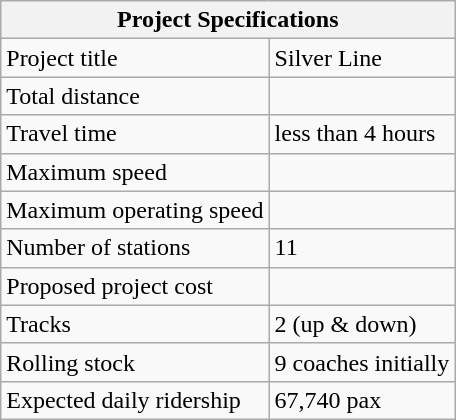<table class="wikitable">
<tr>
<th colspan="2">Project Specifications</th>
</tr>
<tr>
<td>Project title</td>
<td>Silver Line</td>
</tr>
<tr>
<td>Total distance</td>
<td></td>
</tr>
<tr>
<td>Travel time</td>
<td>less than 4 hours</td>
</tr>
<tr>
<td>Maximum speed</td>
<td></td>
</tr>
<tr>
<td>Maximum operating speed</td>
<td></td>
</tr>
<tr>
<td>Number of stations</td>
<td>11</td>
</tr>
<tr>
<td>Proposed project cost</td>
<td></td>
</tr>
<tr>
<td>Tracks</td>
<td>2 (up & down)</td>
</tr>
<tr>
<td>Rolling stock</td>
<td>9 coaches initially</td>
</tr>
<tr>
<td>Expected daily ridership</td>
<td>67,740 pax</td>
</tr>
</table>
